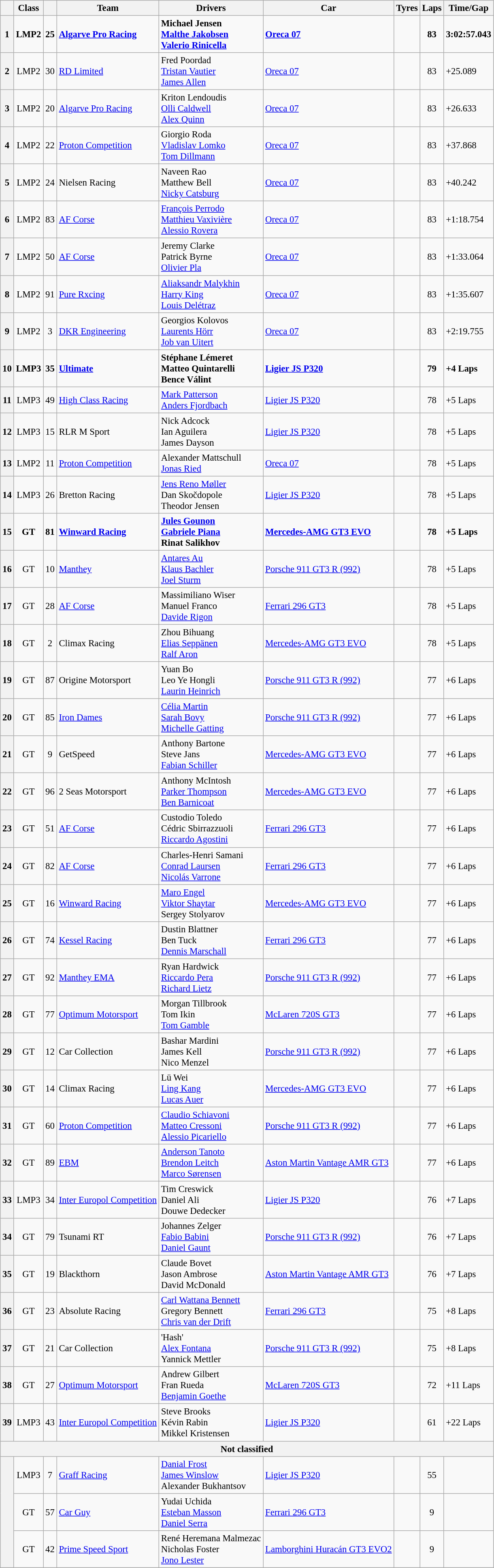<table class="wikitable" style="font-size:95%;">
<tr>
<th></th>
<th>Class</th>
<th></th>
<th>Team</th>
<th>Drivers</th>
<th>Car</th>
<th>Tyres</th>
<th>Laps</th>
<th>Time/Gap</th>
</tr>
<tr style="font-weight: bold;">
<th>1</th>
<td align="center">LMP2</td>
<td align="center">25</td>
<td> <a href='#'>Algarve Pro Racing</a></td>
<td> Michael Jensen<br> <a href='#'>Malthe Jakobsen</a><br> <a href='#'>Valerio Rinicella</a></td>
<td><a href='#'>Oreca 07</a></td>
<td align="center"></td>
<td align="center">83</td>
<td align="center">3:02:57.043</td>
</tr>
<tr>
<th>2</th>
<td align="center">LMP2</td>
<td align="center">30</td>
<td> <a href='#'>RD Limited</a></td>
<td> Fred Poordad<br> <a href='#'>Tristan Vautier</a><br> <a href='#'>James Allen</a></td>
<td><a href='#'>Oreca 07</a></td>
<td align="center"></td>
<td align="center">83</td>
<td>+25.089</td>
</tr>
<tr>
<th>3</th>
<td align="center">LMP2</td>
<td align="center">20</td>
<td> <a href='#'>Algarve Pro Racing</a></td>
<td> Kriton Lendoudis<br> <a href='#'>Olli Caldwell</a><br> <a href='#'>Alex Quinn</a></td>
<td><a href='#'>Oreca 07</a></td>
<td align="center"></td>
<td align="center">83</td>
<td>+26.633</td>
</tr>
<tr>
<th>4</th>
<td align="center">LMP2</td>
<td align="center">22</td>
<td> <a href='#'>Proton Competition</a></td>
<td> Giorgio Roda<br> <a href='#'>Vladislav Lomko</a><br> <a href='#'>Tom Dillmann</a></td>
<td><a href='#'>Oreca 07</a></td>
<td align="center"></td>
<td align="center">83</td>
<td>+37.868</td>
</tr>
<tr>
<th>5</th>
<td align="center">LMP2</td>
<td align="center">24</td>
<td> Nielsen Racing</td>
<td> Naveen Rao<br> Matthew Bell<br> <a href='#'>Nicky Catsburg</a></td>
<td><a href='#'>Oreca 07</a></td>
<td align="center"></td>
<td align="center">83</td>
<td>+40.242</td>
</tr>
<tr>
<th>6</th>
<td align="center">LMP2</td>
<td align="center">83</td>
<td> <a href='#'>AF Corse</a></td>
<td> <a href='#'>François Perrodo</a><br> <a href='#'>Matthieu Vaxivière</a><br> <a href='#'>Alessio Rovera</a></td>
<td><a href='#'>Oreca 07</a></td>
<td align="center"></td>
<td align="center">83</td>
<td>+1:18.754</td>
</tr>
<tr>
<th>7</th>
<td align="center">LMP2</td>
<td align="center">50</td>
<td> <a href='#'>AF Corse</a></td>
<td> Jeremy Clarke<br> Patrick Byrne<br> <a href='#'>Olivier Pla</a></td>
<td><a href='#'>Oreca 07</a></td>
<td align="center"></td>
<td align="center">83</td>
<td>+1:33.064</td>
</tr>
<tr>
<th>8</th>
<td align="center">LMP2</td>
<td align="center">91</td>
<td> <a href='#'>Pure Rxcing</a></td>
<td> <a href='#'>Aliaksandr Malykhin</a><br> <a href='#'>Harry King</a><br> <a href='#'>Louis Delétraz</a></td>
<td><a href='#'>Oreca 07</a></td>
<td align="center"></td>
<td align="center">83</td>
<td>+1:35.607</td>
</tr>
<tr>
<th>9</th>
<td align="center">LMP2</td>
<td align="center">3</td>
<td> <a href='#'>DKR Engineering</a></td>
<td> Georgios Kolovos<br> <a href='#'>Laurents Hörr</a><br> <a href='#'>Job van Uitert</a></td>
<td><a href='#'>Oreca 07</a></td>
<td align="center"></td>
<td align="center">83</td>
<td>+2:19.755</td>
</tr>
<tr style="font-weight: bold;">
<th>10</th>
<td align="center">LMP3</td>
<td align="center">35</td>
<td> <a href='#'>Ultimate</a></td>
<td> Stéphane Lémeret<br> Matteo Quintarelli<br> Bence Válint</td>
<td><a href='#'>Ligier JS P320</a></td>
<td align="center"></td>
<td align="center">79</td>
<td>+4 Laps</td>
</tr>
<tr>
<th>11</th>
<td align="center">LMP3</td>
<td align="center">49</td>
<td> <a href='#'>High Class Racing</a></td>
<td> <a href='#'>Mark Patterson</a><br> <a href='#'>Anders Fjordbach</a></td>
<td><a href='#'>Ligier JS P320</a></td>
<td align="center"></td>
<td align="center">78</td>
<td>+5 Laps</td>
</tr>
<tr>
<th>12</th>
<td align="center">LMP3</td>
<td align="center">15</td>
<td> RLR M Sport</td>
<td> Nick Adcock<br> Ian Aguilera<br> James Dayson</td>
<td><a href='#'>Ligier JS P320</a></td>
<td align="center"></td>
<td align="center">78</td>
<td>+5 Laps</td>
</tr>
<tr>
<th>13</th>
<td align="center">LMP2</td>
<td align="center">11</td>
<td> <a href='#'>Proton Competition</a></td>
<td> Alexander Mattschull<br> <a href='#'>Jonas Ried</a></td>
<td><a href='#'>Oreca 07</a></td>
<td align="center"></td>
<td align="center">78</td>
<td>+5 Laps</td>
</tr>
<tr>
<th>14</th>
<td align="center">LMP3</td>
<td align="center">26</td>
<td> Bretton Racing</td>
<td> <a href='#'>Jens Reno Møller</a><br> Dan Skočdopole<br> Theodor Jensen</td>
<td><a href='#'>Ligier JS P320</a></td>
<td align="center"></td>
<td align="center">78</td>
<td>+5 Laps</td>
</tr>
<tr style="font-weight: bold;">
<th>15</th>
<td align="center">GT</td>
<td align="center">81</td>
<td> <a href='#'>Winward Racing</a></td>
<td> <a href='#'>Jules Gounon</a><br> <a href='#'>Gabriele Piana</a><br> Rinat Salikhov</td>
<td><a href='#'>Mercedes-AMG GT3 EVO</a></td>
<td align="center"></td>
<td align="center">78</td>
<td>+5 Laps</td>
</tr>
<tr>
<th>16</th>
<td align="center">GT</td>
<td align="center">10</td>
<td> <a href='#'>Manthey</a></td>
<td> <a href='#'>Antares Au</a><br> <a href='#'>Klaus Bachler</a><br> <a href='#'>Joel Sturm</a></td>
<td><a href='#'>Porsche 911 GT3 R (992)</a></td>
<td align="center"></td>
<td align="center">78</td>
<td>+5 Laps</td>
</tr>
<tr>
<th>17</th>
<td align="center">GT</td>
<td align="center">28</td>
<td> <a href='#'>AF Corse</a></td>
<td> Massimiliano Wiser<br> Manuel Franco<br> <a href='#'>Davide Rigon</a></td>
<td><a href='#'>Ferrari 296 GT3</a></td>
<td align="center"></td>
<td align="center">78</td>
<td>+5 Laps</td>
</tr>
<tr>
<th>18</th>
<td align="center">GT</td>
<td align="center">2</td>
<td> Climax Racing</td>
<td> Zhou Bihuang<br> <a href='#'>Elias Seppänen</a><br> <a href='#'>Ralf Aron</a></td>
<td><a href='#'>Mercedes-AMG GT3 EVO</a></td>
<td align="center"></td>
<td align="center">78</td>
<td>+5 Laps</td>
</tr>
<tr>
<th>19</th>
<td align="center">GT</td>
<td align="center">87</td>
<td> Origine Motorsport</td>
<td> Yuan Bo<br> Leo Ye Hongli<br> <a href='#'>Laurin Heinrich</a></td>
<td><a href='#'>Porsche 911 GT3 R (992)</a></td>
<td align="center"></td>
<td align="center">77</td>
<td>+6 Laps</td>
</tr>
<tr>
<th>20</th>
<td align="center">GT</td>
<td align="center">85</td>
<td> <a href='#'>Iron Dames</a></td>
<td> <a href='#'>Célia Martin</a><br> <a href='#'>Sarah Bovy</a><br> <a href='#'>Michelle Gatting</a></td>
<td><a href='#'>Porsche 911 GT3 R (992)</a></td>
<td align="center"></td>
<td align="center">77</td>
<td>+6 Laps</td>
</tr>
<tr>
<th>21</th>
<td align="center">GT</td>
<td align="center">9</td>
<td> GetSpeed</td>
<td> Anthony Bartone<br> Steve Jans<br> <a href='#'>Fabian Schiller</a></td>
<td><a href='#'>Mercedes-AMG GT3 EVO</a></td>
<td align="center"></td>
<td align="center">77</td>
<td>+6 Laps</td>
</tr>
<tr>
<th>22</th>
<td align="center">GT</td>
<td align="center">96</td>
<td> 2 Seas Motorsport</td>
<td> Anthony McIntosh<br> <a href='#'>Parker Thompson</a><br> <a href='#'>Ben Barnicoat</a></td>
<td><a href='#'>Mercedes-AMG GT3 EVO</a></td>
<td align="center"></td>
<td align="center">77</td>
<td>+6 Laps</td>
</tr>
<tr>
<th>23</th>
<td align="center">GT</td>
<td align="center">51</td>
<td> <a href='#'>AF Corse</a></td>
<td> Custodio Toledo<br> Cédric Sbirrazzuoli<br> <a href='#'>Riccardo Agostini</a></td>
<td><a href='#'>Ferrari 296 GT3</a></td>
<td align="center"></td>
<td align="center">77</td>
<td>+6 Laps</td>
</tr>
<tr>
<th>24</th>
<td align="center">GT</td>
<td align="center">82</td>
<td> <a href='#'>AF Corse</a></td>
<td> Charles-Henri Samani<br> <a href='#'>Conrad Laursen</a><br> <a href='#'>Nicolás Varrone</a></td>
<td><a href='#'>Ferrari 296 GT3</a></td>
<td align="center"></td>
<td align="center">77</td>
<td>+6 Laps</td>
</tr>
<tr>
<th>25</th>
<td align="center">GT</td>
<td align="center">16</td>
<td> <a href='#'>Winward Racing</a></td>
<td> <a href='#'>Maro Engel</a><br> <a href='#'>Viktor Shaytar</a><br> Sergey Stolyarov</td>
<td><a href='#'>Mercedes-AMG GT3 EVO</a></td>
<td align="center"></td>
<td align="center">77</td>
<td>+6 Laps</td>
</tr>
<tr>
<th>26</th>
<td align="center">GT</td>
<td align="center">74</td>
<td> <a href='#'>Kessel Racing</a></td>
<td> Dustin Blattner<br> Ben Tuck<br> <a href='#'>Dennis Marschall</a></td>
<td><a href='#'>Ferrari 296 GT3</a></td>
<td align="center"></td>
<td align="center">77</td>
<td>+6 Laps</td>
</tr>
<tr>
<th>27</th>
<td align="center">GT</td>
<td align="center">92</td>
<td> <a href='#'>Manthey EMA</a></td>
<td> Ryan Hardwick<br> <a href='#'>Riccardo Pera</a><br> <a href='#'>Richard Lietz</a></td>
<td><a href='#'>Porsche 911 GT3 R (992)</a></td>
<td align="center"></td>
<td align="center">77</td>
<td>+6 Laps</td>
</tr>
<tr>
<th>28</th>
<td align="center">GT</td>
<td align="center">77</td>
<td> <a href='#'>Optimum Motorsport</a></td>
<td> Morgan Tillbrook<br> Tom Ikin<br> <a href='#'>Tom Gamble</a></td>
<td><a href='#'>McLaren 720S GT3</a></td>
<td align="center"></td>
<td align="center">77</td>
<td>+6 Laps</td>
</tr>
<tr>
<th>29</th>
<td align="center">GT</td>
<td align="center">12</td>
<td> Car Collection</td>
<td> Bashar Mardini<br> James Kell<br> Nico Menzel</td>
<td><a href='#'>Porsche 911 GT3 R (992)</a></td>
<td align="center"></td>
<td align="center">77</td>
<td>+6 Laps</td>
</tr>
<tr>
<th>30</th>
<td align="center">GT</td>
<td align="center">14</td>
<td> Climax Racing</td>
<td> Lü Wei<br> <a href='#'>Ling Kang</a><br> <a href='#'>Lucas Auer</a></td>
<td><a href='#'>Mercedes-AMG GT3 EVO</a></td>
<td align="center"></td>
<td align="center">77</td>
<td>+6 Laps</td>
</tr>
<tr>
<th>31</th>
<td align="center">GT</td>
<td align="center">60</td>
<td> <a href='#'>Proton Competition</a></td>
<td> <a href='#'>Claudio Schiavoni</a><br> <a href='#'>Matteo Cressoni</a><br> <a href='#'>Alessio Picariello</a></td>
<td><a href='#'>Porsche 911 GT3 R (992)</a></td>
<td align="center"></td>
<td align="center">77</td>
<td>+6 Laps</td>
</tr>
<tr>
<th>32</th>
<td align="center">GT</td>
<td align="center">89</td>
<td> <a href='#'>EBM</a></td>
<td> <a href='#'>Anderson Tanoto</a><br> <a href='#'>Brendon Leitch</a><br> <a href='#'>Marco Sørensen</a></td>
<td><a href='#'>Aston Martin Vantage AMR GT3</a></td>
<td align="center"></td>
<td align="center">77</td>
<td>+6 Laps</td>
</tr>
<tr>
<th>33</th>
<td align="center">LMP3</td>
<td align="center">34</td>
<td> <a href='#'>Inter Europol Competition</a></td>
<td> Tim Creswick<br> Daniel Ali<br> Douwe Dedecker</td>
<td><a href='#'>Ligier JS P320</a></td>
<td align="center"></td>
<td align="center">76</td>
<td>+7 Laps</td>
</tr>
<tr>
<th>34</th>
<td align="center">GT</td>
<td align="center">79</td>
<td> Tsunami RT</td>
<td> Johannes Zelger<br> <a href='#'>Fabio Babini</a><br> <a href='#'>Daniel Gaunt</a></td>
<td><a href='#'>Porsche 911 GT3 R (992)</a></td>
<td align="center"></td>
<td align="center">76</td>
<td>+7 Laps</td>
</tr>
<tr>
<th>35</th>
<td align="center">GT</td>
<td align="center">19</td>
<td> Blackthorn</td>
<td> Claude Bovet<br> Jason Ambrose<br> David McDonald</td>
<td><a href='#'>Aston Martin Vantage AMR GT3</a></td>
<td align="center"></td>
<td align="center">76</td>
<td>+7 Laps</td>
</tr>
<tr>
<th>36</th>
<td align="center">GT</td>
<td align="center">23</td>
<td> Absolute Racing</td>
<td> <a href='#'>Carl Wattana Bennett</a><br> Gregory Bennett<br> <a href='#'>Chris van der Drift</a></td>
<td><a href='#'>Ferrari 296 GT3</a></td>
<td align="center"></td>
<td align="center">75</td>
<td>+8 Laps</td>
</tr>
<tr>
<th>37</th>
<td align="center">GT</td>
<td align="center">21</td>
<td> Car Collection</td>
<td> 'Hash'<br> <a href='#'>Alex Fontana</a><br> Yannick Mettler</td>
<td><a href='#'>Porsche 911 GT3 R (992)</a></td>
<td align="center"></td>
<td align="center">75</td>
<td>+8 Laps</td>
</tr>
<tr>
<th>38</th>
<td align="center">GT</td>
<td align="center">27</td>
<td> <a href='#'>Optimum Motorsport</a></td>
<td> Andrew Gilbert<br> Fran Rueda<br> <a href='#'>Benjamin Goethe</a></td>
<td><a href='#'>McLaren 720S GT3</a></td>
<td align="center"></td>
<td align="center">72</td>
<td>+11 Laps</td>
</tr>
<tr>
<th>39</th>
<td align="center">LMP3</td>
<td align="center">43</td>
<td> <a href='#'>Inter Europol Competition</a></td>
<td> Steve Brooks<br> Kévin Rabin<br> Mikkel Kristensen</td>
<td><a href='#'>Ligier JS P320</a></td>
<td align="center"></td>
<td align="center">61</td>
<td>+22 Laps</td>
</tr>
<tr>
<th colspan="9">Not classified</th>
</tr>
<tr>
<th rowspan="3"></th>
<td align="center">LMP3</td>
<td align="center">7</td>
<td> <a href='#'>Graff Racing</a></td>
<td> <a href='#'>Danial Frost</a><br> <a href='#'>James Winslow</a><br> Alexander Bukhantsov</td>
<td><a href='#'>Ligier JS P320</a></td>
<td align="center"></td>
<td align="center">55</td>
<td></td>
</tr>
<tr>
<td align="center">GT</td>
<td align="center">57</td>
<td> <a href='#'>Car Guy</a></td>
<td> Yudai Uchida<br> <a href='#'>Esteban Masson</a><br> <a href='#'>Daniel Serra</a></td>
<td><a href='#'>Ferrari 296 GT3</a></td>
<td align="center"></td>
<td align="center">9</td>
<td></td>
</tr>
<tr>
<td align="center">GT</td>
<td align="center">42</td>
<td> <a href='#'>Prime Speed Sport</a></td>
<td> René Heremana Malmezac<br> Nicholas Foster<br> <a href='#'>Jono Lester</a></td>
<td><a href='#'>Lamborghini Huracán GT3 EVO2</a></td>
<td align="center"></td>
<td align="center">9</td>
<td></td>
</tr>
<tr>
</tr>
</table>
